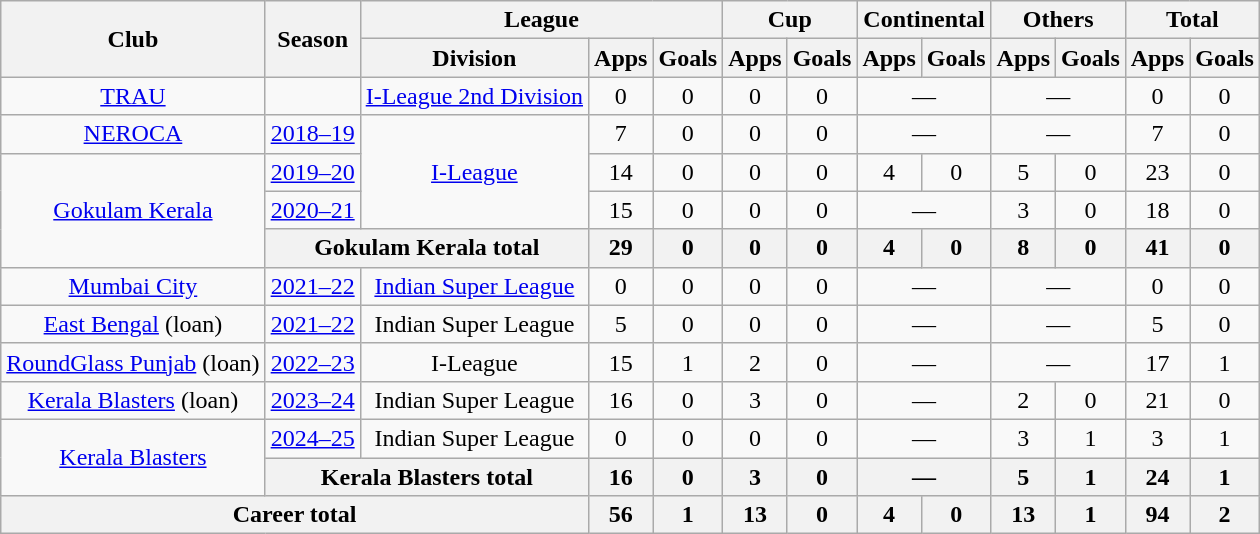<table class="wikitable" style="text-align: center;">
<tr>
<th rowspan="2">Club</th>
<th rowspan="2">Season</th>
<th colspan="3">League</th>
<th colspan="2">Cup</th>
<th colspan="2">Continental</th>
<th colspan="2">Others</th>
<th colspan="2">Total</th>
</tr>
<tr>
<th>Division</th>
<th>Apps</th>
<th>Goals</th>
<th>Apps</th>
<th>Goals</th>
<th>Apps</th>
<th>Goals</th>
<th>Apps</th>
<th>Goals</th>
<th>Apps</th>
<th>Goals</th>
</tr>
<tr>
<td rowspan="1"><a href='#'>TRAU</a></td>
<td></td>
<td rowspan="1"><a href='#'>I-League 2nd Division</a></td>
<td>0</td>
<td>0</td>
<td>0</td>
<td>0</td>
<td colspan="2">—</td>
<td colspan="2">—</td>
<td>0</td>
<td>0</td>
</tr>
<tr>
<td rowspan="1"><a href='#'>NEROCA</a></td>
<td><a href='#'>2018–19</a></td>
<td rowspan="3"><a href='#'>I-League</a></td>
<td>7</td>
<td>0</td>
<td>0</td>
<td>0</td>
<td colspan="2">—</td>
<td colspan="2">—</td>
<td>7</td>
<td>0</td>
</tr>
<tr>
<td rowspan="3"><a href='#'>Gokulam Kerala</a></td>
<td><a href='#'>2019–20</a></td>
<td>14</td>
<td>0</td>
<td>0</td>
<td>0</td>
<td>4</td>
<td>0</td>
<td>5</td>
<td>0</td>
<td>23</td>
<td>0</td>
</tr>
<tr>
<td><a href='#'>2020–21</a></td>
<td>15</td>
<td>0</td>
<td>0</td>
<td>0</td>
<td colspan="2">—</td>
<td>3</td>
<td>0</td>
<td>18</td>
<td>0</td>
</tr>
<tr>
<th colspan="2">Gokulam Kerala total</th>
<th>29</th>
<th>0</th>
<th>0</th>
<th>0</th>
<th>4</th>
<th>0</th>
<th>8</th>
<th>0</th>
<th>41</th>
<th>0</th>
</tr>
<tr>
<td rowspan="1"><a href='#'>Mumbai City</a></td>
<td><a href='#'>2021–22</a></td>
<td rowspan="1"><a href='#'>Indian Super League</a></td>
<td>0</td>
<td>0</td>
<td>0</td>
<td>0</td>
<td colspan="2">—</td>
<td colspan="2">—</td>
<td>0</td>
<td>0</td>
</tr>
<tr>
<td rowspan="1"><a href='#'>East Bengal</a> (loan)</td>
<td><a href='#'>2021–22</a></td>
<td rowspan="1">Indian Super League</td>
<td>5</td>
<td>0</td>
<td>0</td>
<td>0</td>
<td colspan="2">—</td>
<td colspan="2">—</td>
<td>5</td>
<td>0</td>
</tr>
<tr>
<td rowspan="1"><a href='#'>RoundGlass Punjab</a> (loan)</td>
<td><a href='#'>2022–23</a></td>
<td rowspan="1">I-League</td>
<td>15</td>
<td>1</td>
<td>2</td>
<td>0</td>
<td colspan="2">—</td>
<td colspan="2">—</td>
<td>17</td>
<td>1</td>
</tr>
<tr>
<td rowspan="1"><a href='#'>Kerala Blasters</a> (loan)</td>
<td><a href='#'>2023–24</a></td>
<td rowspan="1">Indian Super League</td>
<td>16</td>
<td>0</td>
<td>3</td>
<td>0</td>
<td colspan="2">—</td>
<td>2</td>
<td>0</td>
<td>21</td>
<td>0</td>
</tr>
<tr>
<td rowspan="2"><a href='#'>Kerala Blasters</a></td>
<td><a href='#'>2024–25</a></td>
<td rowspan="1">Indian Super League</td>
<td>0</td>
<td>0</td>
<td>0</td>
<td>0</td>
<td colspan="2">—</td>
<td>3</td>
<td>1</td>
<td>3</td>
<td>1</td>
</tr>
<tr>
<th colspan="2">Kerala Blasters total</th>
<th>16</th>
<th>0</th>
<th>3</th>
<th>0</th>
<th colspan="2">—</th>
<th>5</th>
<th>1</th>
<th>24</th>
<th>1</th>
</tr>
<tr>
<th colspan="3">Career total</th>
<th>56</th>
<th>1</th>
<th>13</th>
<th>0</th>
<th>4</th>
<th>0</th>
<th>13</th>
<th>1</th>
<th>94</th>
<th>2</th>
</tr>
</table>
